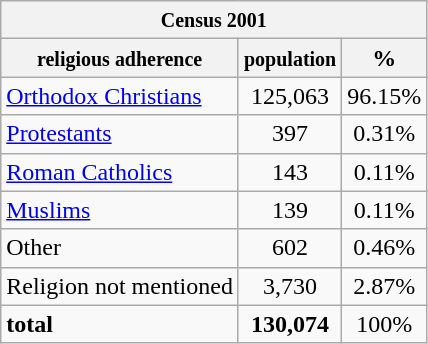<table class="wikitable">
<tr>
<th colspan=3><small>Census 2001</small></th>
</tr>
<tr>
<th><small>religious adherence</small></th>
<th><small>population</small></th>
<th>%</th>
</tr>
<tr>
<td><a href='#'>Orthodox Christians</a></td>
<td align="middle">125,063</td>
<td align="middle">96.15%</td>
</tr>
<tr>
<td><a href='#'>Protestants</a></td>
<td align="middle">397</td>
<td align="middle">0.31%</td>
</tr>
<tr>
<td><a href='#'>Roman Catholics</a></td>
<td align="middle">143</td>
<td align="middle">0.11%</td>
</tr>
<tr>
<td><a href='#'>Muslims</a></td>
<td align="middle">139</td>
<td align="middle">0.11%</td>
</tr>
<tr>
<td>Other</td>
<td align="middle">602</td>
<td align="middle">0.46%</td>
</tr>
<tr>
<td>Religion not mentioned</td>
<td align="middle">3,730</td>
<td align="middle">2.87%</td>
</tr>
<tr>
<td><strong>total</strong></td>
<td align="middle"><strong>130,074</strong></td>
<td align="middle">100%</td>
</tr>
</table>
